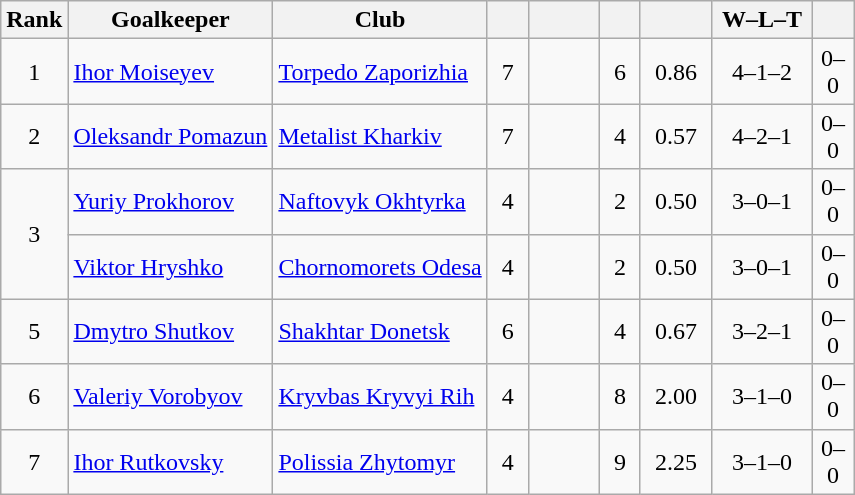<table class="wikitable">
<tr>
<th>Rank</th>
<th>Goalkeeper</th>
<th>Club</th>
<th width=20></th>
<th width=40></th>
<th width=20></th>
<th width=40></th>
<th width=60>W–L–T</th>
<th width=20></th>
</tr>
<tr>
<td align=center>1</td>
<td> <a href='#'>Ihor Moiseyev</a></td>
<td><a href='#'>Torpedo Zaporizhia</a></td>
<td align=center>7</td>
<td align=center></td>
<td align=center>6</td>
<td align=center>0.86</td>
<td align=center>4–1–2</td>
<td align=center>0–0</td>
</tr>
<tr>
<td align=center>2</td>
<td> <a href='#'>Oleksandr Pomazun</a></td>
<td><a href='#'>Metalist Kharkiv</a></td>
<td align=center>7</td>
<td align=center></td>
<td align=center>4</td>
<td align=center>0.57</td>
<td align=center>4–2–1</td>
<td align=center>0–0</td>
</tr>
<tr>
<td rowspan="2" style="text-align:center;">3</td>
<td> <a href='#'>Yuriy Prokhorov</a></td>
<td><a href='#'>Naftovyk Okhtyrka</a></td>
<td align=center>4</td>
<td align=center></td>
<td align=center>2</td>
<td align=center>0.50</td>
<td align=center>3–0–1</td>
<td align=center>0–0</td>
</tr>
<tr>
<td> <a href='#'>Viktor Hryshko</a></td>
<td><a href='#'>Chornomorets Odesa</a></td>
<td align=center>4</td>
<td align=center></td>
<td align=center>2</td>
<td align=center>0.50</td>
<td align=center>3–0–1</td>
<td align=center>0–0</td>
</tr>
<tr>
<td align=center>5</td>
<td> <a href='#'>Dmytro Shutkov</a></td>
<td><a href='#'>Shakhtar Donetsk</a></td>
<td align=center>6</td>
<td align=center></td>
<td align=center>4</td>
<td align=center>0.67</td>
<td align=center>3–2–1</td>
<td align=center>0–0</td>
</tr>
<tr>
<td align=center>6</td>
<td> <a href='#'>Valeriy Vorobyov</a></td>
<td><a href='#'>Kryvbas Kryvyi Rih</a></td>
<td align=center>4</td>
<td align=center></td>
<td align=center>8</td>
<td align=center>2.00</td>
<td align=center>3–1–0</td>
<td align=center>0–0</td>
</tr>
<tr>
<td align=center>7</td>
<td> <a href='#'>Ihor Rutkovsky</a></td>
<td><a href='#'>Polissia Zhytomyr</a></td>
<td align=center>4</td>
<td align=center></td>
<td align=center>9</td>
<td align=center>2.25</td>
<td align=center>3–1–0</td>
<td align=center>0–0</td>
</tr>
</table>
